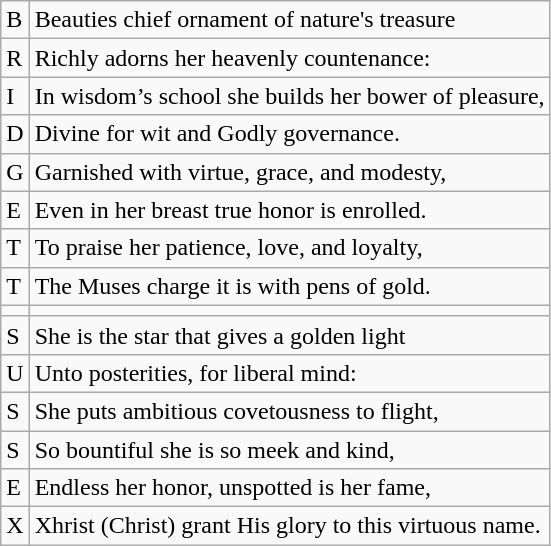<table class="wikitable">
<tr>
<td>B</td>
<td>Beauties chief ornament of nature's treasure</td>
</tr>
<tr>
<td>R</td>
<td>Richly adorns her heavenly countenance:</td>
</tr>
<tr>
<td>I</td>
<td>In wisdom’s school she builds her bower of pleasure,</td>
</tr>
<tr>
<td>D</td>
<td>Divine for wit and Godly governance.</td>
</tr>
<tr>
<td>G</td>
<td>Garnished with virtue, grace, and modesty,</td>
</tr>
<tr>
<td>E</td>
<td>Even in her breast true honor is enrolled.</td>
</tr>
<tr>
<td>T</td>
<td>To praise her patience, love, and loyalty,</td>
</tr>
<tr>
<td>T</td>
<td>The Muses charge it is with pens of gold.</td>
</tr>
<tr>
<td></td>
<td></td>
</tr>
<tr>
<td>S</td>
<td>She is the star that gives a golden light</td>
</tr>
<tr>
<td>U</td>
<td>Unto posterities, for liberal mind:</td>
</tr>
<tr>
<td>S</td>
<td>She puts ambitious covetousness to flight,</td>
</tr>
<tr>
<td>S</td>
<td>So bountiful she is so meek and kind,</td>
</tr>
<tr>
<td>E</td>
<td>Endless her honor, unspotted is her fame,</td>
</tr>
<tr>
<td>X</td>
<td>Xhrist (Christ) grant His glory to this virtuous name.</td>
</tr>
</table>
